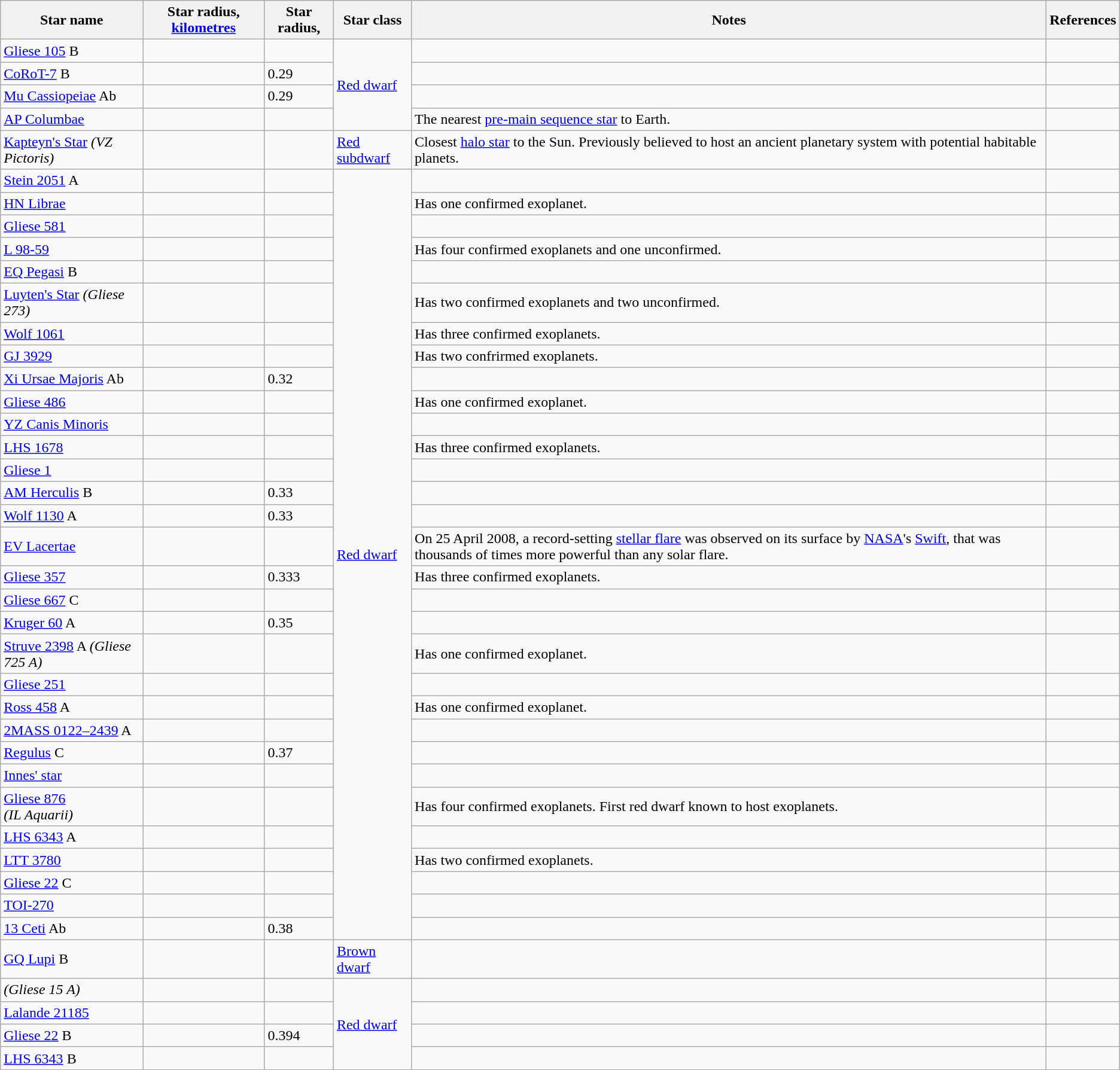<table class="wikitable">
<tr>
<th>Star name</th>
<th>Star radius, <a href='#'>kilometres</a></th>
<th>Star radius, </th>
<th>Star class</th>
<th>Notes</th>
<th>References</th>
</tr>
<tr>
<td><a href='#'>Gliese 105</a> B</td>
<td></td>
<td></td>
<td rowspan="4"><a href='#'>Red dwarf</a></td>
<td></td>
<td></td>
</tr>
<tr>
<td><a href='#'>CoRoT-7</a> B</td>
<td></td>
<td>0.29</td>
<td></td>
<td></td>
</tr>
<tr>
<td><a href='#'>Mu Cassiopeiae</a> Ab</td>
<td></td>
<td>0.29</td>
<td></td>
<td></td>
</tr>
<tr>
<td><a href='#'>AP Columbae</a></td>
<td></td>
<td></td>
<td>The nearest <a href='#'>pre-main sequence star</a> to Earth.</td>
<td></td>
</tr>
<tr>
<td><a href='#'>Kapteyn's Star</a> <em>(VZ Pictoris)</em></td>
<td></td>
<td></td>
<td><a href='#'>Red subdwarf</a></td>
<td>Closest <a href='#'>halo star</a> to the Sun. Previously believed to host an ancient planetary system with potential habitable planets.</td>
<td></td>
</tr>
<tr>
<td><a href='#'>Stein 2051</a> A</td>
<td></td>
<td></td>
<td rowspan="31"><a href='#'>Red dwarf</a></td>
<td></td>
<td></td>
</tr>
<tr>
<td><a href='#'>HN Librae</a></td>
<td></td>
<td></td>
<td>Has one confirmed exoplanet.</td>
<td></td>
</tr>
<tr>
<td><a href='#'>Gliese 581</a></td>
<td></td>
<td></td>
<td></td>
<td></td>
</tr>
<tr>
<td><a href='#'>L 98-59</a></td>
<td></td>
<td></td>
<td>Has four confirmed exoplanets and one unconfirmed.</td>
<td></td>
</tr>
<tr>
<td><a href='#'>EQ Pegasi</a> B</td>
<td></td>
<td></td>
<td></td>
<td></td>
</tr>
<tr>
<td><a href='#'>Luyten's Star</a> <em>(Gliese 273)</em></td>
<td></td>
<td></td>
<td>Has two confirmed exoplanets and two unconfirmed.</td>
<td></td>
</tr>
<tr>
<td><a href='#'>Wolf 1061</a></td>
<td></td>
<td></td>
<td>Has three confirmed exoplanets.</td>
<td></td>
</tr>
<tr>
<td><a href='#'>GJ 3929</a></td>
<td></td>
<td></td>
<td>Has two confrirmed exoplanets.</td>
<td></td>
</tr>
<tr>
<td><a href='#'>Xi Ursae Majoris</a> Ab</td>
<td></td>
<td>0.32</td>
<td></td>
<td></td>
</tr>
<tr>
<td><a href='#'>Gliese 486</a></td>
<td></td>
<td></td>
<td>Has one confirmed exoplanet.</td>
<td></td>
</tr>
<tr>
<td><a href='#'>YZ Canis Minoris</a></td>
<td></td>
<td></td>
<td></td>
<td></td>
</tr>
<tr>
<td><a href='#'>LHS 1678</a></td>
<td></td>
<td></td>
<td>Has three confirmed exoplanets.</td>
<td></td>
</tr>
<tr>
<td><a href='#'>Gliese 1</a></td>
<td></td>
<td></td>
<td></td>
<td></td>
</tr>
<tr>
<td><a href='#'>AM Herculis</a> B</td>
<td></td>
<td>0.33</td>
<td></td>
<td></td>
</tr>
<tr>
<td><a href='#'>Wolf 1130</a> A</td>
<td></td>
<td>0.33</td>
<td></td>
<td></td>
</tr>
<tr>
<td><a href='#'>EV Lacertae</a></td>
<td></td>
<td></td>
<td>On 25 April 2008, a record-setting <a href='#'>stellar flare</a> was observed on its surface by <a href='#'>NASA</a>'s <a href='#'>Swift</a>, that was thousands of times more powerful than any solar flare.</td>
<td></td>
</tr>
<tr>
<td><a href='#'>Gliese 357</a></td>
<td></td>
<td>0.333</td>
<td>Has three confirmed exoplanets.</td>
<td></td>
</tr>
<tr>
<td><a href='#'>Gliese 667</a> C</td>
<td></td>
<td></td>
<td></td>
<td></td>
</tr>
<tr>
<td><a href='#'>Kruger 60</a> A</td>
<td></td>
<td>0.35</td>
<td></td>
<td></td>
</tr>
<tr>
<td><a href='#'>Struve 2398</a> A <em>(Gliese 725 A)</em></td>
<td></td>
<td></td>
<td>Has one confirmed exoplanet.</td>
<td></td>
</tr>
<tr>
<td><a href='#'>Gliese 251</a></td>
<td></td>
<td></td>
<td></td>
<td></td>
</tr>
<tr>
<td><a href='#'>Ross 458</a> A</td>
<td></td>
<td></td>
<td>Has one confirmed exoplanet.</td>
<td></td>
</tr>
<tr>
<td><a href='#'>2MASS 0122–2439</a> A</td>
<td></td>
<td></td>
<td></td>
<td></td>
</tr>
<tr>
<td><a href='#'>Regulus</a> C</td>
<td></td>
<td>0.37</td>
<td></td>
<td></td>
</tr>
<tr>
<td><a href='#'>Innes' star</a></td>
<td></td>
<td></td>
<td></td>
<td></td>
</tr>
<tr>
<td><a href='#'>Gliese 876</a><br><em>(IL Aquarii)</em></td>
<td></td>
<td></td>
<td>Has four confirmed exoplanets. First red dwarf known to host exoplanets.</td>
<td></td>
</tr>
<tr>
<td><a href='#'>LHS 6343</a> A</td>
<td></td>
<td></td>
<td></td>
<td></td>
</tr>
<tr>
<td><a href='#'>LTT 3780</a></td>
<td></td>
<td></td>
<td>Has two confirmed exoplanets.</td>
<td></td>
</tr>
<tr>
<td><a href='#'>Gliese 22</a> C</td>
<td></td>
<td></td>
<td></td>
<td></td>
</tr>
<tr>
<td><a href='#'>TOI-270</a></td>
<td></td>
<td></td>
<td></td>
<td></td>
</tr>
<tr>
<td><a href='#'>13 Ceti</a> Ab</td>
<td></td>
<td>0.38</td>
<td></td>
<td></td>
</tr>
<tr>
<td><a href='#'>GQ Lupi</a> B</td>
<td></td>
<td></td>
<td><a href='#'>Brown dwarf</a></td>
<td></td>
<td></td>
</tr>
<tr>
<td> <em>(Gliese 15 A)</em></td>
<td></td>
<td></td>
<td rowspan="4"><a href='#'>Red dwarf</a></td>
<td></td>
<td></td>
</tr>
<tr>
<td><a href='#'>Lalande 21185</a></td>
<td></td>
<td></td>
<td></td>
<td></td>
</tr>
<tr>
<td><a href='#'>Gliese 22</a> B</td>
<td></td>
<td>0.394</td>
<td></td>
<td></td>
</tr>
<tr>
<td><a href='#'>LHS 6343</a> B</td>
<td></td>
<td></td>
<td></td>
<td></td>
</tr>
</table>
